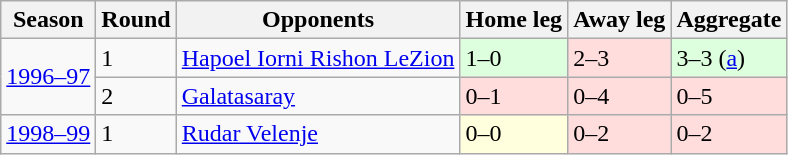<table class="wikitable collapsible collapsed">
<tr>
<th>Season</th>
<th>Round</th>
<th>Opponents</th>
<th>Home leg</th>
<th>Away leg</th>
<th>Aggregate</th>
</tr>
<tr>
<td rowspan=2><a href='#'>1996–97</a></td>
<td>1</td>
<td> <a href='#'>Hapoel Iorni Rishon LeZion</a></td>
<td bgcolor="#ddffdd">1–0</td>
<td bgcolor="#ffdddd">2–3</td>
<td bgcolor="#ddffdd">3–3 (<a href='#'>a</a>)</td>
</tr>
<tr>
<td>2</td>
<td> <a href='#'>Galatasaray</a></td>
<td bgcolor="#ffdddd">0–1</td>
<td bgcolor="#ffdddd">0–4</td>
<td bgcolor="#ffdddd">0–5</td>
</tr>
<tr>
<td><a href='#'>1998–99</a></td>
<td>1</td>
<td> <a href='#'>Rudar Velenje</a></td>
<td bgcolor="#ffffdd">0–0</td>
<td bgcolor="#ffdddd">0–2</td>
<td bgcolor="#ffdddd">0–2</td>
</tr>
</table>
